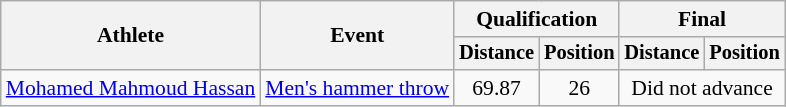<table class=wikitable style="font-size:90%">
<tr>
<th rowspan="2">Athlete</th>
<th rowspan="2">Event</th>
<th colspan="2">Qualification</th>
<th colspan="2">Final</th>
</tr>
<tr style="font-size:95%">
<th>Distance</th>
<th>Position</th>
<th>Distance</th>
<th>Position</th>
</tr>
<tr align=center>
<td align=left><a href='#'>Mohamed Mahmoud Hassan</a></td>
<td align=left><a href='#'>Men's hammer throw</a></td>
<td>69.87</td>
<td>26</td>
<td colspan=2>Did not advance</td>
</tr>
</table>
